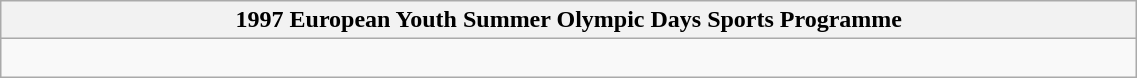<table class="wikitable" style="width: 60%;">
<tr>
<th>1997 European Youth Summer Olympic Days Sports Programme</th>
</tr>
<tr>
<td><br></td>
</tr>
</table>
